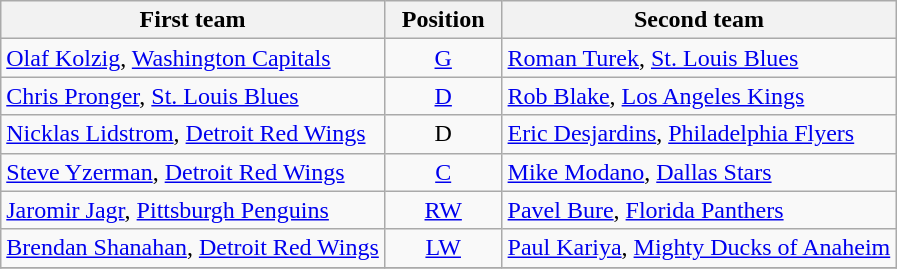<table class="wikitable">
<tr>
<th>First team</th>
<th>  Position  </th>
<th>Second team</th>
</tr>
<tr>
<td><a href='#'>Olaf Kolzig</a>, <a href='#'>Washington Capitals</a></td>
<td align=center><a href='#'>G</a></td>
<td><a href='#'>Roman Turek</a>, <a href='#'>St. Louis Blues</a></td>
</tr>
<tr>
<td><a href='#'>Chris Pronger</a>, <a href='#'>St. Louis Blues</a></td>
<td align=center><a href='#'>D</a></td>
<td><a href='#'>Rob Blake</a>, <a href='#'>Los Angeles Kings</a></td>
</tr>
<tr>
<td><a href='#'>Nicklas Lidstrom</a>, <a href='#'>Detroit Red Wings</a></td>
<td align=center>D</td>
<td><a href='#'>Eric Desjardins</a>, <a href='#'>Philadelphia Flyers</a></td>
</tr>
<tr>
<td><a href='#'>Steve Yzerman</a>, <a href='#'>Detroit Red Wings</a></td>
<td align=center><a href='#'>C</a></td>
<td><a href='#'>Mike Modano</a>, <a href='#'>Dallas Stars</a></td>
</tr>
<tr>
<td><a href='#'>Jaromir Jagr</a>, <a href='#'>Pittsburgh Penguins</a></td>
<td align=center><a href='#'>RW</a></td>
<td><a href='#'>Pavel Bure</a>, <a href='#'>Florida Panthers</a></td>
</tr>
<tr>
<td><a href='#'>Brendan Shanahan</a>, <a href='#'>Detroit Red Wings</a></td>
<td align=center><a href='#'>LW</a></td>
<td><a href='#'>Paul Kariya</a>, <a href='#'>Mighty Ducks of Anaheim</a></td>
</tr>
<tr>
</tr>
</table>
